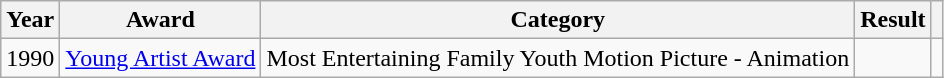<table class="wikitable sortable">
<tr>
<th>Year</th>
<th>Award</th>
<th>Category</th>
<th>Result</th>
<th class="unsortable"></th>
</tr>
<tr>
<td>1990</td>
<td><a href='#'>Young Artist Award</a></td>
<td>Most Entertaining Family Youth Motion Picture - Animation</td>
<td></td>
<td></td>
</tr>
</table>
